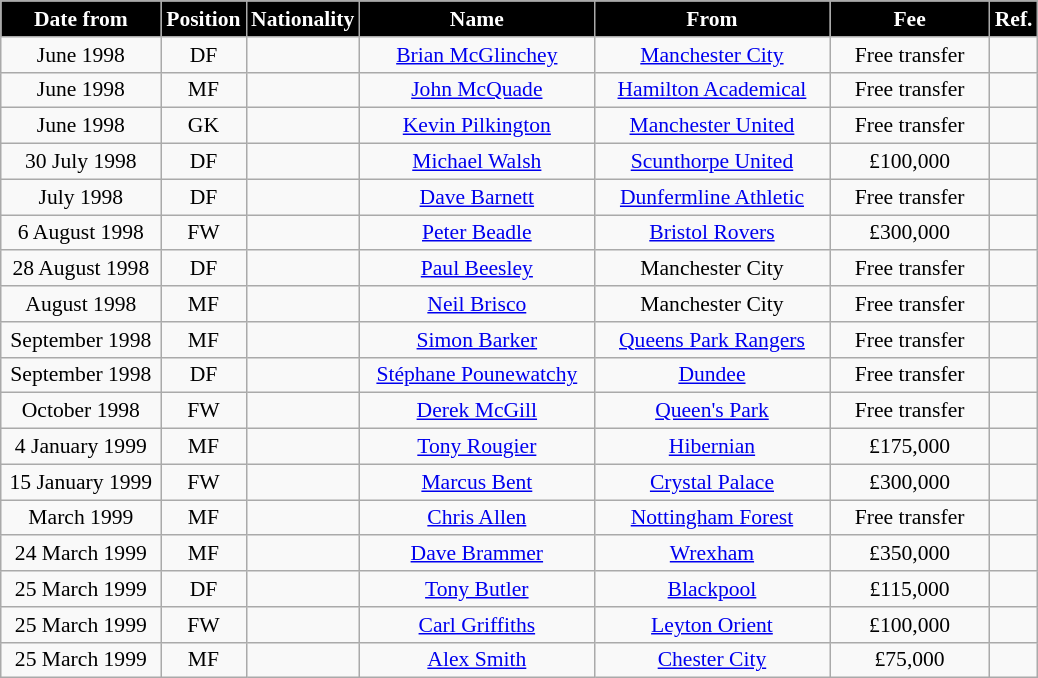<table class="wikitable" style="text-align:center; font-size:90%; ">
<tr>
<th style="background:#000000; color:white; width:100px;">Date from</th>
<th style="background:#000000; color:white; width:50px;">Position</th>
<th style="background:#000000; color:white; width:50px;">Nationality</th>
<th style="background:#000000; color:white; width:150px;">Name</th>
<th style="background:#000000; color:white; width:150px;">From</th>
<th style="background:#000000; color:white; width:100px;">Fee</th>
<th style="background:#000000; color:white; width:25px;">Ref.</th>
</tr>
<tr>
<td>June 1998</td>
<td>DF</td>
<td></td>
<td><a href='#'>Brian McGlinchey</a></td>
<td><a href='#'>Manchester City</a></td>
<td>Free transfer</td>
<td></td>
</tr>
<tr>
<td>June 1998</td>
<td>MF</td>
<td></td>
<td><a href='#'>John McQuade</a></td>
<td> <a href='#'>Hamilton Academical</a></td>
<td>Free transfer</td>
<td></td>
</tr>
<tr>
<td>June 1998</td>
<td>GK</td>
<td></td>
<td><a href='#'>Kevin Pilkington</a></td>
<td><a href='#'>Manchester United</a></td>
<td>Free transfer</td>
<td></td>
</tr>
<tr>
<td>30 July 1998</td>
<td>DF</td>
<td></td>
<td><a href='#'>Michael Walsh</a></td>
<td><a href='#'>Scunthorpe United</a></td>
<td>£100,000</td>
<td></td>
</tr>
<tr>
<td>July 1998</td>
<td>DF</td>
<td></td>
<td><a href='#'>Dave Barnett</a></td>
<td> <a href='#'>Dunfermline Athletic</a></td>
<td>Free transfer</td>
<td></td>
</tr>
<tr>
<td>6 August 1998</td>
<td>FW</td>
<td></td>
<td><a href='#'>Peter Beadle</a></td>
<td><a href='#'>Bristol Rovers</a></td>
<td>£300,000</td>
<td></td>
</tr>
<tr>
<td>28 August 1998</td>
<td>DF</td>
<td></td>
<td><a href='#'>Paul Beesley</a></td>
<td>Manchester City</td>
<td>Free transfer</td>
<td></td>
</tr>
<tr>
<td>August 1998</td>
<td>MF</td>
<td></td>
<td><a href='#'>Neil Brisco</a></td>
<td>Manchester City</td>
<td>Free transfer</td>
<td></td>
</tr>
<tr>
<td>September 1998</td>
<td>MF</td>
<td></td>
<td><a href='#'>Simon Barker</a></td>
<td><a href='#'>Queens Park Rangers</a></td>
<td>Free transfer</td>
<td></td>
</tr>
<tr>
<td>September 1998</td>
<td>DF</td>
<td></td>
<td><a href='#'>Stéphane Pounewatchy</a></td>
<td> <a href='#'>Dundee</a></td>
<td>Free transfer</td>
<td></td>
</tr>
<tr>
<td>October 1998</td>
<td>FW</td>
<td></td>
<td><a href='#'>Derek McGill</a></td>
<td> <a href='#'>Queen's Park</a></td>
<td>Free transfer</td>
<td></td>
</tr>
<tr>
<td>4 January 1999</td>
<td>MF</td>
<td></td>
<td><a href='#'>Tony Rougier</a></td>
<td> <a href='#'>Hibernian</a></td>
<td>£175,000</td>
<td></td>
</tr>
<tr>
<td>15 January 1999</td>
<td>FW</td>
<td></td>
<td><a href='#'>Marcus Bent</a></td>
<td><a href='#'>Crystal Palace</a></td>
<td>£300,000</td>
<td></td>
</tr>
<tr>
<td>March 1999</td>
<td>MF</td>
<td></td>
<td><a href='#'>Chris Allen</a></td>
<td><a href='#'>Nottingham Forest</a></td>
<td>Free transfer</td>
<td></td>
</tr>
<tr>
<td>24 March 1999</td>
<td>MF</td>
<td></td>
<td><a href='#'>Dave Brammer</a></td>
<td><a href='#'>Wrexham</a></td>
<td>£350,000</td>
<td></td>
</tr>
<tr>
<td>25 March 1999</td>
<td>DF</td>
<td></td>
<td><a href='#'>Tony Butler</a></td>
<td><a href='#'>Blackpool</a></td>
<td>£115,000</td>
<td></td>
</tr>
<tr>
<td>25 March 1999</td>
<td>FW</td>
<td></td>
<td><a href='#'>Carl Griffiths</a></td>
<td><a href='#'>Leyton Orient</a></td>
<td>£100,000</td>
<td></td>
</tr>
<tr>
<td>25 March 1999</td>
<td>MF</td>
<td></td>
<td><a href='#'>Alex Smith</a></td>
<td><a href='#'>Chester City</a></td>
<td>£75,000</td>
<td></td>
</tr>
</table>
